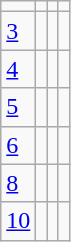<table class="wikitable">
<tr>
<td></td>
<td></td>
<td></td>
<td></td>
</tr>
<tr>
<td><a href='#'>3</a></td>
<td></td>
<td></td>
<td></td>
</tr>
<tr>
<td><a href='#'>4</a></td>
<td></td>
<td></td>
<td></td>
</tr>
<tr>
<td><a href='#'>5</a></td>
<td></td>
<td></td>
<td></td>
</tr>
<tr>
<td><a href='#'>6</a></td>
<td></td>
<td></td>
<td></td>
</tr>
<tr>
<td><a href='#'>8</a></td>
<td></td>
<td></td>
<td></td>
</tr>
<tr>
<td><a href='#'>10</a></td>
<td></td>
<td></td>
<td></td>
</tr>
</table>
